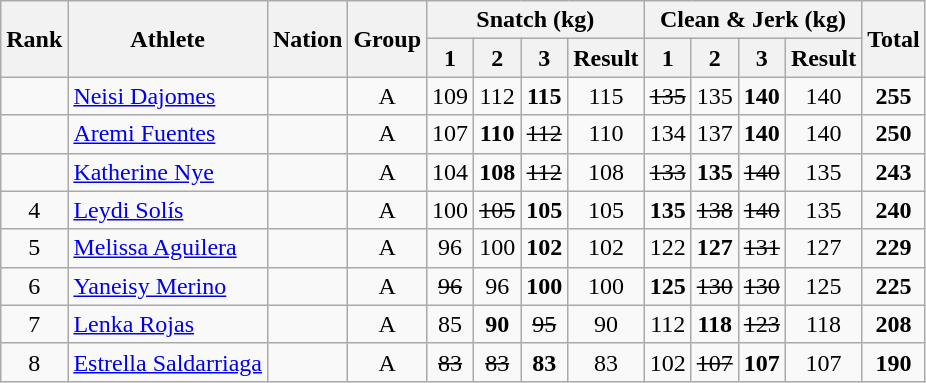<table class="wikitable sortable" style="text-align:center;">
<tr>
<th rowspan=2>Rank</th>
<th rowspan=2>Athlete</th>
<th rowspan=2>Nation</th>
<th rowspan=2>Group</th>
<th colspan=4>Snatch (kg)</th>
<th colspan=4>Clean & Jerk (kg)</th>
<th rowspan=2>Total</th>
</tr>
<tr>
<th>1</th>
<th>2</th>
<th>3</th>
<th>Result</th>
<th>1</th>
<th>2</th>
<th>3</th>
<th>Result</th>
</tr>
<tr>
<td></td>
<td align=left><a href='#'>Neisi Dajomes</a></td>
<td align=left></td>
<td>A</td>
<td>109</td>
<td>112</td>
<td><strong>115</strong></td>
<td>115</td>
<td><s>135</s></td>
<td>135</td>
<td><strong>140</strong></td>
<td>140</td>
<td><strong>255</strong></td>
</tr>
<tr>
<td></td>
<td align=left><a href='#'>Aremi Fuentes</a></td>
<td align=left></td>
<td>A</td>
<td>107</td>
<td><strong>110</strong></td>
<td><s>112</s></td>
<td>110</td>
<td>134</td>
<td>137</td>
<td><strong>140</strong></td>
<td>140</td>
<td><strong>250</strong></td>
</tr>
<tr>
<td></td>
<td align=left><a href='#'>Katherine Nye</a></td>
<td align=left></td>
<td>A</td>
<td>104</td>
<td><strong>108</strong></td>
<td><s>112</s></td>
<td>108</td>
<td><s>133</s></td>
<td><strong>135</strong></td>
<td><s>140</s></td>
<td>135</td>
<td><strong>243</strong></td>
</tr>
<tr>
<td>4</td>
<td align=left><a href='#'>Leydi Solís</a></td>
<td align=left></td>
<td>A</td>
<td>100</td>
<td><s>105</s></td>
<td><strong>105</strong></td>
<td>105</td>
<td><strong>135</strong></td>
<td><s>138</s></td>
<td><s>140</s></td>
<td>135</td>
<td><strong>240</strong></td>
</tr>
<tr>
<td>5</td>
<td align=left><a href='#'>Melissa Aguilera</a></td>
<td align=left></td>
<td>A</td>
<td>96</td>
<td>100</td>
<td><strong>102</strong></td>
<td>102</td>
<td>122</td>
<td><strong>127</strong></td>
<td><s>131</s></td>
<td>127</td>
<td><strong>229</strong></td>
</tr>
<tr>
<td>6</td>
<td align=left><a href='#'>Yaneisy Merino</a></td>
<td align=left></td>
<td>A</td>
<td><s>96</s></td>
<td>96</td>
<td><strong>100</strong></td>
<td>100</td>
<td><strong>125</strong></td>
<td><s>130</s></td>
<td><s>130</s></td>
<td>125</td>
<td><strong>225</strong></td>
</tr>
<tr>
<td>7</td>
<td align=left><a href='#'>Lenka Rojas</a></td>
<td align=left></td>
<td>A</td>
<td>85</td>
<td><strong>90</strong></td>
<td><s>95</s></td>
<td>90</td>
<td>112</td>
<td><strong>118</strong></td>
<td><s>123</s></td>
<td>118</td>
<td><strong>208</strong></td>
</tr>
<tr>
<td>8</td>
<td align=left><a href='#'>Estrella Saldarriaga</a></td>
<td align=left></td>
<td>A</td>
<td><s>83</s></td>
<td><s>83</s></td>
<td><strong>83</strong></td>
<td>83</td>
<td>102</td>
<td><s>107</s></td>
<td><strong>107</strong></td>
<td>107</td>
<td><strong>190</strong></td>
</tr>
</table>
